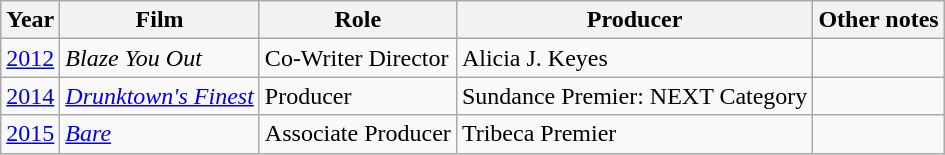<table class="wikitable">
<tr>
<th>Year</th>
<th>Film</th>
<th>Role</th>
<th>Producer</th>
<th>Other notes</th>
</tr>
<tr>
<td><a href='#'>2012</a></td>
<td><em>Blaze You Out</em></td>
<td>Co-Writer Director</td>
<td>Alicia J. Keyes</td>
<td></td>
</tr>
<tr>
<td><a href='#'>2014</a></td>
<td><em><a href='#'>Drunktown's Finest</a></em></td>
<td>Producer</td>
<td>Sundance Premier: NEXT Category</td>
<td></td>
</tr>
<tr>
<td><a href='#'>2015</a></td>
<td><em><a href='#'>Bare</a></em></td>
<td>Associate Producer</td>
<td>Tribeca Premier</td>
<td></td>
</tr>
</table>
